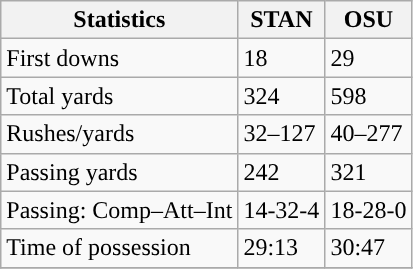<table class="wikitable" style="float: left;">
<tr>
<th>Statistics</th>
<th>STAN</th>
<th>OSU</th>
</tr>
<tr>
<td>First downs</td>
<td>18</td>
<td>29</td>
</tr>
<tr>
<td>Total yards</td>
<td>324</td>
<td>598</td>
</tr>
<tr>
<td>Rushes/yards</td>
<td>32–127</td>
<td>40–277</td>
</tr>
<tr>
<td>Passing yards</td>
<td>242</td>
<td>321</td>
</tr>
<tr>
<td>Passing: Comp–Att–Int</td>
<td>14-32-4</td>
<td>18-28-0</td>
</tr>
<tr>
<td>Time of possession</td>
<td>29:13</td>
<td>30:47</td>
</tr>
<tr>
</tr>
</table>
